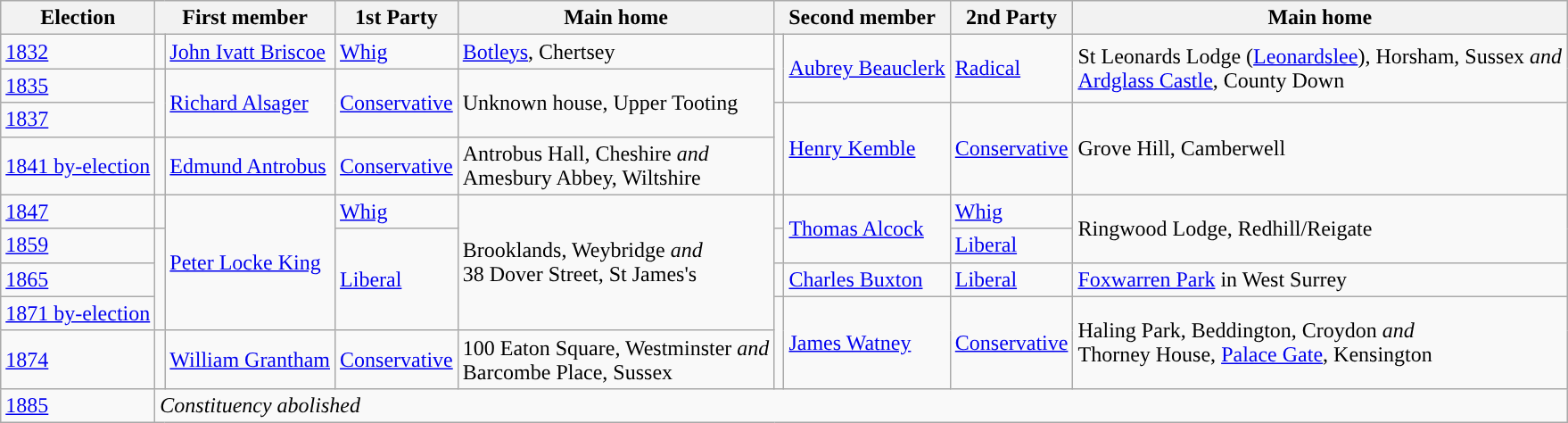<table class="wikitable">
<tr>
<th>Election</th>
<th colspan="2">First member</th>
<th>1st Party</th>
<th>Main home</th>
<th colspan="2">Second member</th>
<th>2nd Party</th>
<th>Main home</th>
</tr>
<tr>
<td><a href='#'>1832</a></td>
<td style="color:inherit;background-color: "></td>
<td><a href='#'>John Ivatt Briscoe</a></td>
<td><a href='#'>Whig</a></td>
<td><a href='#'>Botleys</a>, Chertsey</td>
<td rowspan="2" style="color:inherit;background-color: "></td>
<td rowspan="2"><a href='#'>Aubrey Beauclerk</a></td>
<td rowspan="2"><a href='#'>Radical</a></td>
<td rowspan="2">St Leonards Lodge (<a href='#'>Leonardslee</a>), Horsham, Sussex <em>and</em><br><a href='#'>Ardglass Castle</a>, County Down</td>
</tr>
<tr>
<td><a href='#'>1835</a></td>
<td rowspan="2" style="color:inherit;background-color: "></td>
<td rowspan="2"><a href='#'>Richard Alsager</a></td>
<td rowspan="2"><a href='#'>Conservative</a></td>
<td rowspan="2">Unknown house, Upper Tooting</td>
</tr>
<tr>
<td><a href='#'>1837</a></td>
<td rowspan="2" style="color:inherit;background-color: "></td>
<td rowspan="2"><a href='#'>Henry Kemble</a></td>
<td rowspan="2"><a href='#'>Conservative</a></td>
<td rowspan="2">Grove Hill, Camberwell</td>
</tr>
<tr>
<td><a href='#'>1841 by-election</a></td>
<td style="color:inherit;background-color: "></td>
<td><a href='#'>Edmund Antrobus</a></td>
<td><a href='#'>Conservative</a></td>
<td>Antrobus Hall, Cheshire <em>and</em><br>Amesbury Abbey, Wiltshire</td>
</tr>
<tr>
<td><a href='#'>1847</a></td>
<td style="color:inherit;background-color: "></td>
<td rowspan="4"><a href='#'>Peter Locke King</a></td>
<td><a href='#'>Whig</a></td>
<td rowspan="4">Brooklands, Weybridge <em>and</em><br>38 Dover Street, St James's</td>
<td style="color:inherit;background-color: "></td>
<td rowspan="2"><a href='#'>Thomas Alcock</a></td>
<td><a href='#'>Whig</a></td>
<td rowspan="2">Ringwood Lodge, Redhill/Reigate</td>
</tr>
<tr>
<td><a href='#'>1859</a></td>
<td rowspan="3" style="color:inherit;background-color: "></td>
<td rowspan="3"><a href='#'>Liberal</a></td>
<td style="color:inherit;background-color: "></td>
<td><a href='#'>Liberal</a></td>
</tr>
<tr>
<td><a href='#'>1865</a></td>
<td style="color:inherit;background-color: "></td>
<td><a href='#'>Charles Buxton</a></td>
<td><a href='#'>Liberal</a></td>
<td><a href='#'>Foxwarren Park</a> in West Surrey</td>
</tr>
<tr>
<td><a href='#'>1871 by-election</a></td>
<td rowspan="2" style="color:inherit;background-color: "></td>
<td rowspan="2"><a href='#'>James Watney</a></td>
<td rowspan="2"><a href='#'>Conservative</a></td>
<td rowspan="2">Haling Park, Beddington, Croydon <em>and</em><br>Thorney House, <a href='#'>Palace Gate</a>, Kensington</td>
</tr>
<tr>
<td><a href='#'>1874</a></td>
<td style="color:inherit;background-color: "></td>
<td><a href='#'>William Grantham</a></td>
<td><a href='#'>Conservative</a></td>
<td>100 Eaton Square, Westminster <em>and</em><br>Barcombe Place, Sussex</td>
</tr>
<tr>
<td><a href='#'>1885</a></td>
<td colspan="8"><em>Constituency abolished</em></td>
</tr>
</table>
